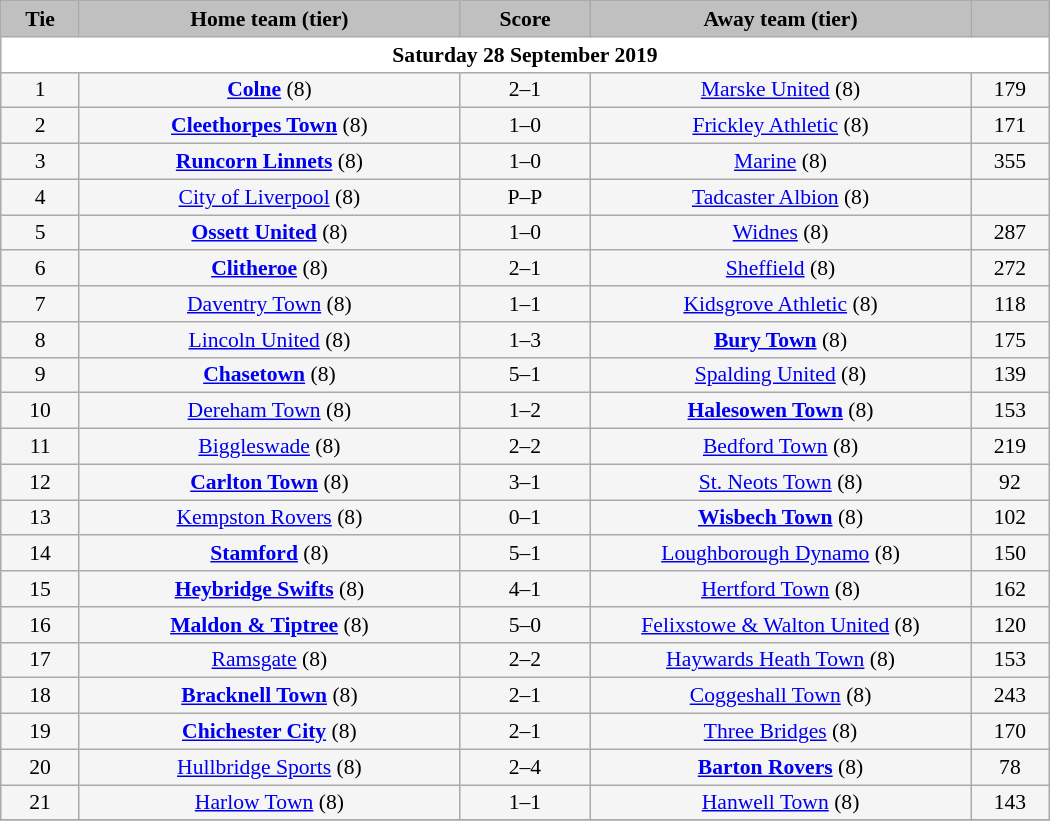<table class="wikitable" style="width: 700px; background:WhiteSmoke; text-align:center; font-size:90%">
<tr>
<td scope="col" style="width:  7.50%; background:silver;"><strong>Tie</strong></td>
<td scope="col" style="width: 36.25%; background:silver;"><strong>Home team (tier)</strong></td>
<td scope="col" style="width: 12.50%; background:silver;"><strong>Score</strong></td>
<td scope="col" style="width: 36.25%; background:silver;"><strong>Away team (tier)</strong></td>
<td scope="col" style="width:  7.50%; background:silver;"><strong></strong></td>
</tr>
<tr>
<td colspan="5" style= background:White><strong>Saturday 28 September 2019</strong></td>
</tr>
<tr>
<td>1</td>
<td><strong><a href='#'>Colne</a></strong> (8)</td>
<td>2–1</td>
<td><a href='#'>Marske United</a> (8)</td>
<td>179</td>
</tr>
<tr>
<td>2</td>
<td><strong><a href='#'>Cleethorpes Town</a></strong> (8)</td>
<td>1–0</td>
<td><a href='#'>Frickley Athletic</a> (8)</td>
<td>171</td>
</tr>
<tr>
<td>3</td>
<td><strong><a href='#'>Runcorn Linnets</a></strong> (8)</td>
<td>1–0</td>
<td><a href='#'>Marine</a> (8)</td>
<td>355</td>
</tr>
<tr>
<td>4</td>
<td><a href='#'>City of Liverpool</a> (8)</td>
<td>P–P</td>
<td><a href='#'>Tadcaster Albion</a> (8)</td>
<td></td>
</tr>
<tr>
<td>5</td>
<td><strong><a href='#'>Ossett United</a></strong> (8)</td>
<td>1–0</td>
<td><a href='#'>Widnes</a> (8)</td>
<td>287</td>
</tr>
<tr>
<td>6</td>
<td><strong><a href='#'>Clitheroe</a></strong> (8)</td>
<td>2–1</td>
<td><a href='#'>Sheffield</a> (8)</td>
<td>272</td>
</tr>
<tr>
<td>7</td>
<td><a href='#'>Daventry Town</a> (8)</td>
<td>1–1</td>
<td><a href='#'>Kidsgrove Athletic</a> (8)</td>
<td>118</td>
</tr>
<tr>
<td>8</td>
<td><a href='#'>Lincoln United</a> (8)</td>
<td>1–3</td>
<td><strong><a href='#'>Bury Town</a></strong> (8)</td>
<td>175</td>
</tr>
<tr>
<td>9</td>
<td><strong><a href='#'>Chasetown</a></strong> (8)</td>
<td>5–1</td>
<td><a href='#'>Spalding United</a> (8)</td>
<td>139</td>
</tr>
<tr>
<td>10</td>
<td><a href='#'>Dereham Town</a> (8)</td>
<td>1–2</td>
<td><strong><a href='#'>Halesowen Town</a></strong> (8)</td>
<td>153</td>
</tr>
<tr>
<td>11</td>
<td><a href='#'>Biggleswade</a> (8)</td>
<td>2–2</td>
<td><a href='#'>Bedford Town</a> (8)</td>
<td>219</td>
</tr>
<tr>
<td>12</td>
<td><strong><a href='#'>Carlton Town</a></strong> (8)</td>
<td>3–1</td>
<td><a href='#'>St. Neots Town</a> (8)</td>
<td>92</td>
</tr>
<tr>
<td>13</td>
<td><a href='#'>Kempston Rovers</a> (8)</td>
<td>0–1</td>
<td><strong><a href='#'>Wisbech Town</a></strong> (8)</td>
<td>102</td>
</tr>
<tr>
<td>14</td>
<td><strong><a href='#'>Stamford</a></strong> (8)</td>
<td>5–1</td>
<td><a href='#'>Loughborough Dynamo</a> (8)</td>
<td>150</td>
</tr>
<tr>
<td>15</td>
<td><strong><a href='#'>Heybridge Swifts</a></strong> (8)</td>
<td>4–1</td>
<td><a href='#'>Hertford Town</a> (8)</td>
<td>162</td>
</tr>
<tr>
<td>16</td>
<td><strong><a href='#'>Maldon & Tiptree</a></strong> (8)</td>
<td>5–0</td>
<td><a href='#'>Felixstowe & Walton United</a> (8)</td>
<td>120</td>
</tr>
<tr>
<td>17</td>
<td><a href='#'>Ramsgate</a> (8)</td>
<td>2–2</td>
<td><a href='#'>Haywards Heath Town</a> (8)</td>
<td>153</td>
</tr>
<tr>
<td>18</td>
<td><strong><a href='#'>Bracknell Town</a></strong> (8)</td>
<td>2–1</td>
<td><a href='#'>Coggeshall Town</a> (8)</td>
<td>243</td>
</tr>
<tr>
<td>19</td>
<td><strong><a href='#'>Chichester City</a></strong> (8)</td>
<td>2–1</td>
<td><a href='#'>Three Bridges</a> (8)</td>
<td>170</td>
</tr>
<tr>
<td>20</td>
<td><a href='#'>Hullbridge Sports</a> (8)</td>
<td>2–4</td>
<td><strong><a href='#'>Barton Rovers</a></strong> (8)</td>
<td>78</td>
</tr>
<tr>
<td>21</td>
<td><a href='#'>Harlow Town</a> (8)</td>
<td>1–1</td>
<td><a href='#'>Hanwell Town</a> (8)</td>
<td>143</td>
</tr>
<tr>
</tr>
</table>
